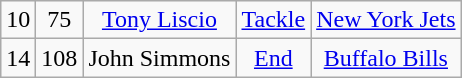<table class="wikitable" style="text-align:center">
<tr>
<td>10</td>
<td>75</td>
<td><a href='#'>Tony Liscio</a></td>
<td><a href='#'>Tackle</a></td>
<td><a href='#'>New York Jets</a></td>
</tr>
<tr>
<td>14</td>
<td>108</td>
<td>John Simmons</td>
<td><a href='#'>End</a></td>
<td><a href='#'>Buffalo Bills</a></td>
</tr>
</table>
